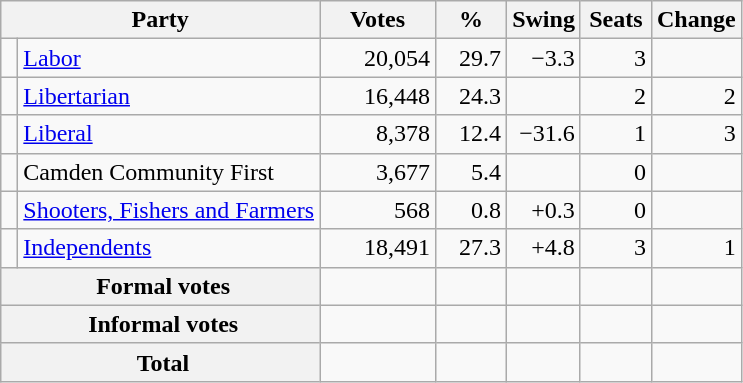<table class="wikitable" style="text-align:right; margin-bottom:0">
<tr>
<th style="width:10px" colspan=3>Party</th>
<th style="width:70px;">Votes</th>
<th style="width:40px;">%</th>
<th style="width:40px;">Swing</th>
<th style="width:40px;">Seats</th>
<th style="width:40px;">Change</th>
</tr>
<tr>
<td> </td>
<td style="text-align:left;" colspan="2"><a href='#'>Labor</a></td>
<td>20,054</td>
<td>29.7</td>
<td>−3.3</td>
<td>3</td>
<td></td>
</tr>
<tr>
<td> </td>
<td style="text-align:left;" colspan="2"><a href='#'>Libertarian</a></td>
<td>16,448</td>
<td>24.3</td>
<td></td>
<td>2</td>
<td> 2</td>
</tr>
<tr>
<td> </td>
<td style="text-align:left;" colspan="2"><a href='#'>Liberal</a></td>
<td>8,378</td>
<td>12.4</td>
<td>−31.6</td>
<td>1</td>
<td> 3</td>
</tr>
<tr>
<td> </td>
<td style="text-align:left;" colspan="2">Camden Community First</td>
<td>3,677</td>
<td>5.4</td>
<td></td>
<td>0</td>
<td></td>
</tr>
<tr>
<td> </td>
<td style="text-align:left;" colspan="2"><a href='#'>Shooters, Fishers and Farmers</a></td>
<td>568</td>
<td>0.8</td>
<td>+0.3</td>
<td>0</td>
<td></td>
</tr>
<tr>
<td> </td>
<td style="text-align:left;" colspan="2"><a href='#'>Independents</a></td>
<td>18,491</td>
<td>27.3</td>
<td>+4.8</td>
<td>3</td>
<td> 1</td>
</tr>
<tr>
<th colspan="3" rowspan="1"> Formal votes</th>
<td></td>
<td></td>
<td></td>
<td></td>
<td></td>
</tr>
<tr>
<th colspan="3" rowspan="1"> Informal votes</th>
<td></td>
<td></td>
<td></td>
<td></td>
<td></td>
</tr>
<tr>
<th colspan="3" rowspan="1"> <strong>Total </strong></th>
<td></td>
<td></td>
<td></td>
<td></td>
<td></td>
</tr>
</table>
